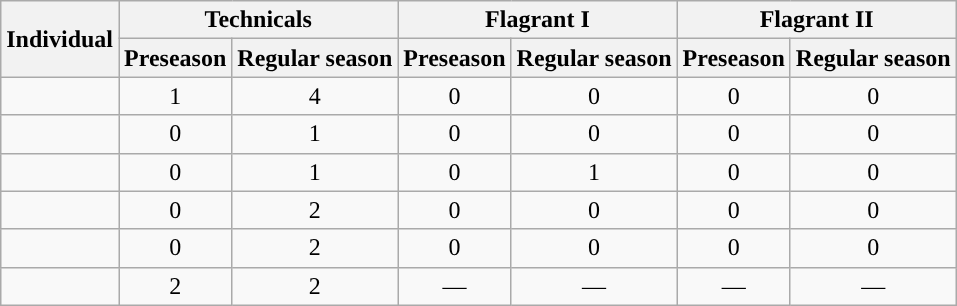<table class="wikitable sortable collapsible collapsed" style="text-align:center;">
<tr>
<th rowspan="2">Individual</th>
<th class="unsortable" colspan="2">Technicals</th>
<th colspan="2">Flagrant I</th>
<th colspan="2">Flagrant II</th>
</tr>
<tr>
<th>Preseason</th>
<th>Regular season</th>
<th>Preseason</th>
<th>Regular season</th>
<th>Preseason</th>
<th>Regular season</th>
</tr>
<tr>
<td></td>
<td>1</td>
<td>4</td>
<td>0</td>
<td>0</td>
<td>0</td>
<td>0</td>
</tr>
<tr>
<td></td>
<td>0</td>
<td>1</td>
<td>0</td>
<td>0</td>
<td>0</td>
<td>0</td>
</tr>
<tr>
<td></td>
<td>0</td>
<td>1</td>
<td>0</td>
<td>1</td>
<td>0</td>
<td>0</td>
</tr>
<tr>
<td></td>
<td>0</td>
<td>2</td>
<td>0</td>
<td>0</td>
<td>0</td>
<td>0</td>
</tr>
<tr>
<td></td>
<td>0</td>
<td>2</td>
<td>0</td>
<td>0</td>
<td>0</td>
<td>0</td>
</tr>
<tr>
<td></td>
<td>2</td>
<td>2</td>
<td>—</td>
<td>—</td>
<td>—</td>
<td>—</td>
</tr>
</table>
